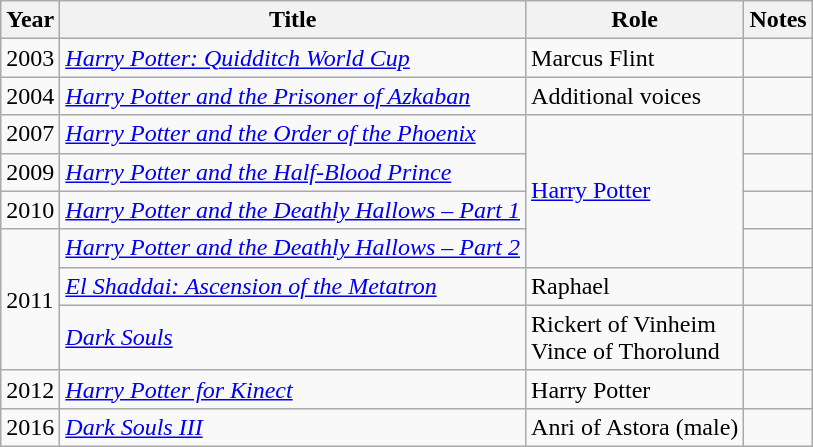<table class="wikitable">
<tr>
<th>Year</th>
<th>Title</th>
<th>Role</th>
<th>Notes</th>
</tr>
<tr>
<td>2003</td>
<td><em><a href='#'>Harry Potter: Quidditch World Cup</a></em></td>
<td>Marcus Flint</td>
<td></td>
</tr>
<tr>
<td>2004</td>
<td><em><a href='#'>Harry Potter and the Prisoner of Azkaban</a></em></td>
<td>Additional voices</td>
<td></td>
</tr>
<tr>
<td>2007</td>
<td><em><a href='#'>Harry Potter and the Order of the Phoenix</a></em></td>
<td rowspan="4"><a href='#'>Harry Potter</a></td>
<td></td>
</tr>
<tr>
<td>2009</td>
<td><em><a href='#'>Harry Potter and the Half-Blood Prince</a></em></td>
<td></td>
</tr>
<tr>
<td>2010</td>
<td><em><a href='#'>Harry Potter and the Deathly Hallows – Part 1</a></em></td>
<td></td>
</tr>
<tr>
<td rowspan="3">2011</td>
<td><em><a href='#'>Harry Potter and the Deathly Hallows – Part 2</a></em></td>
<td></td>
</tr>
<tr>
<td><em><a href='#'>El Shaddai: Ascension of the Metatron</a></em></td>
<td>Raphael</td>
<td></td>
</tr>
<tr>
<td><em><a href='#'>Dark Souls</a></em></td>
<td>Rickert of Vinheim<br>Vince of Thorolund</td>
<td></td>
</tr>
<tr>
<td>2012</td>
<td><em><a href='#'>Harry Potter for Kinect</a></em></td>
<td>Harry Potter</td>
<td></td>
</tr>
<tr>
<td>2016</td>
<td><em><a href='#'>Dark Souls III</a></em></td>
<td>Anri of Astora (male)</td>
<td></td>
</tr>
</table>
